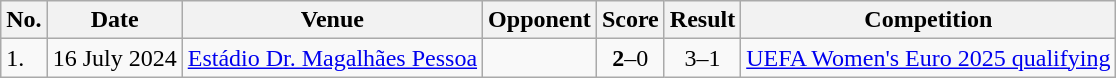<table class="wikitable">
<tr>
<th>No.</th>
<th>Date</th>
<th>Venue</th>
<th>Opponent</th>
<th>Score</th>
<th>Result</th>
<th>Competition</th>
</tr>
<tr>
<td>1.</td>
<td>16 July 2024</td>
<td><a href='#'>Estádio Dr. Magalhães Pessoa</a></td>
<td></td>
<td align="center"><strong>2</strong>–0</td>
<td align="center">3–1</td>
<td><a href='#'>UEFA Women's Euro 2025 qualifying</a></td>
</tr>
</table>
